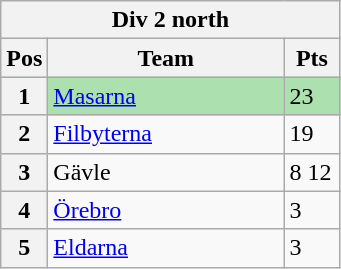<table class="wikitable">
<tr>
<th colspan="3">Div 2 north</th>
</tr>
<tr>
<th width=20>Pos</th>
<th width=150>Team</th>
<th width=30>Pts</th>
</tr>
<tr style="background:#ACE1AF;">
<th>1</th>
<td><a href='#'>Masarna</a></td>
<td>23</td>
</tr>
<tr>
<th>2</th>
<td><a href='#'>Filbyterna</a></td>
<td>19</td>
</tr>
<tr>
<th>3</th>
<td>Gävle</td>
<td>8	12</td>
</tr>
<tr>
<th>4</th>
<td><a href='#'>Örebro</a></td>
<td>3</td>
</tr>
<tr>
<th>5</th>
<td><a href='#'>Eldarna</a></td>
<td>3</td>
</tr>
</table>
